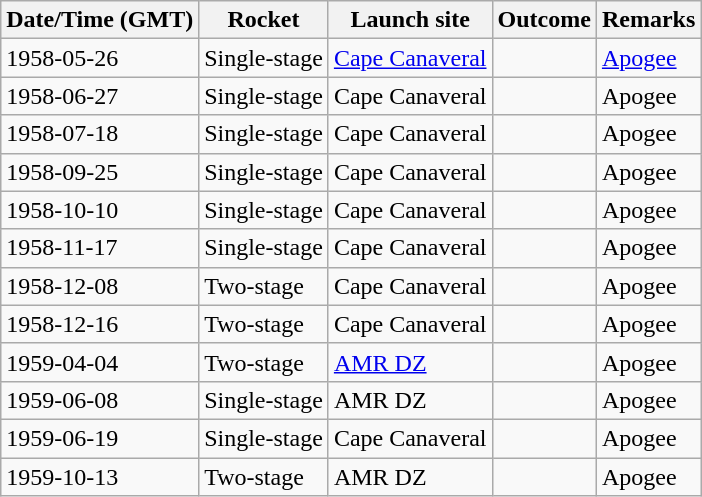<table class="wikitable" border="1">
<tr>
<th>Date/Time (GMT)</th>
<th>Rocket</th>
<th>Launch site</th>
<th>Outcome</th>
<th>Remarks</th>
</tr>
<tr>
<td>1958-05-26</td>
<td>Single-stage</td>
<td><a href='#'>Cape Canaveral</a></td>
<td></td>
<td><a href='#'>Apogee</a> </td>
</tr>
<tr>
<td>1958-06-27</td>
<td>Single-stage</td>
<td>Cape Canaveral</td>
<td></td>
<td>Apogee </td>
</tr>
<tr>
<td>1958-07-18</td>
<td>Single-stage</td>
<td>Cape Canaveral</td>
<td></td>
<td>Apogee </td>
</tr>
<tr>
<td>1958-09-25</td>
<td>Single-stage</td>
<td>Cape Canaveral</td>
<td></td>
<td>Apogee </td>
</tr>
<tr>
<td>1958-10-10</td>
<td>Single-stage</td>
<td>Cape Canaveral</td>
<td></td>
<td>Apogee </td>
</tr>
<tr>
<td>1958-11-17</td>
<td>Single-stage</td>
<td>Cape Canaveral</td>
<td></td>
<td>Apogee </td>
</tr>
<tr>
<td>1958-12-08</td>
<td>Two-stage</td>
<td>Cape Canaveral</td>
<td></td>
<td>Apogee </td>
</tr>
<tr>
<td>1958-12-16</td>
<td>Two-stage</td>
<td>Cape Canaveral</td>
<td></td>
<td>Apogee </td>
</tr>
<tr>
<td>1959-04-04</td>
<td>Two-stage</td>
<td><a href='#'>AMR DZ</a></td>
<td></td>
<td>Apogee </td>
</tr>
<tr>
<td>1959-06-08</td>
<td>Single-stage</td>
<td>AMR DZ</td>
<td></td>
<td>Apogee </td>
</tr>
<tr>
<td>1959-06-19</td>
<td>Single-stage</td>
<td>Cape Canaveral</td>
<td></td>
<td>Apogee </td>
</tr>
<tr>
<td>1959-10-13</td>
<td>Two-stage</td>
<td>AMR DZ</td>
<td></td>
<td>Apogee </td>
</tr>
</table>
